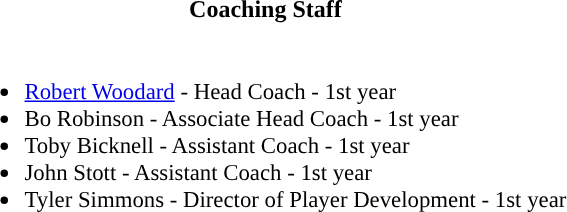<table class="toccolours">
<tr>
<th colspan=9>Coaching Staff</th>
</tr>
<tr>
<td style="text-align: left;font-size: 95%;" valign="top"><br><ul><li><a href='#'>Robert Woodard</a> - Head Coach - 1st year</li><li>Bo Robinson - Associate Head Coach - 1st year</li><li>Toby Bicknell - Assistant Coach - 1st year</li><li>John Stott - Assistant Coach - 1st year</li><li>Tyler Simmons - Director of Player Development - 1st year</li></ul></td>
</tr>
</table>
